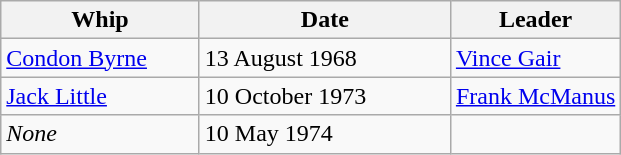<table class=wikitable>
<tr>
<th width=125px>Whip</th>
<th width=160px>Date</th>
<th>Leader</th>
</tr>
<tr>
<td><a href='#'>Condon Byrne</a></td>
<td>13 August 1968</td>
<td><a href='#'>Vince Gair</a></td>
</tr>
<tr>
<td><a href='#'>Jack Little</a></td>
<td>10 October 1973</td>
<td><a href='#'>Frank McManus</a></td>
</tr>
<tr>
<td><em>None</em></td>
<td>10 May 1974</td>
<td></td>
</tr>
</table>
